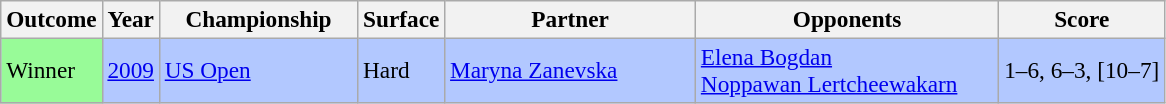<table class="sortable wikitable" style=font-size:97%>
<tr>
<th>Outcome</th>
<th>Year</th>
<th width=125>Championship</th>
<th>Surface</th>
<th width=160>Partner</th>
<th width=195>Opponents</th>
<th class="unsortable">Score</th>
</tr>
<tr style="background:#b2c8ff;">
<td style="background:#98fb98;">Winner</td>
<td><a href='#'>2009</a></td>
<td><a href='#'>US Open</a></td>
<td>Hard</td>
<td> <a href='#'>Maryna Zanevska</a></td>
<td> <a href='#'>Elena Bogdan</a> <br>  <a href='#'>Noppawan Lertcheewakarn</a></td>
<td>1–6, 6–3, [10–7]</td>
</tr>
</table>
